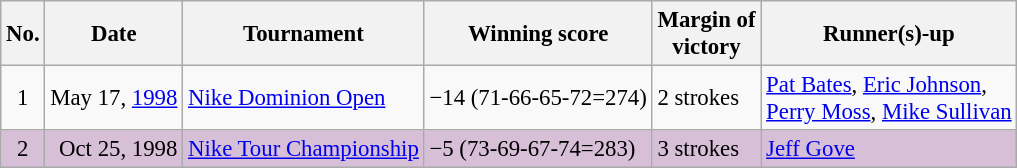<table class="wikitable" style="font-size:95%;">
<tr>
<th>No.</th>
<th>Date</th>
<th>Tournament</th>
<th>Winning score</th>
<th>Margin of<br>victory</th>
<th>Runner(s)-up</th>
</tr>
<tr>
<td align=center>1</td>
<td align=right>May 17, <a href='#'>1998</a></td>
<td><a href='#'>Nike Dominion Open</a></td>
<td>−14 (71-66-65-72=274)</td>
<td>2 strokes</td>
<td> <a href='#'>Pat Bates</a>,  <a href='#'>Eric Johnson</a>,<br> <a href='#'>Perry Moss</a>,  <a href='#'>Mike Sullivan</a></td>
</tr>
<tr style="background:thistle;">
<td align=center>2</td>
<td align=right>Oct 25, 1998</td>
<td><a href='#'>Nike Tour Championship</a></td>
<td>−5 (73-69-67-74=283)</td>
<td>3 strokes</td>
<td> <a href='#'>Jeff Gove</a></td>
</tr>
</table>
